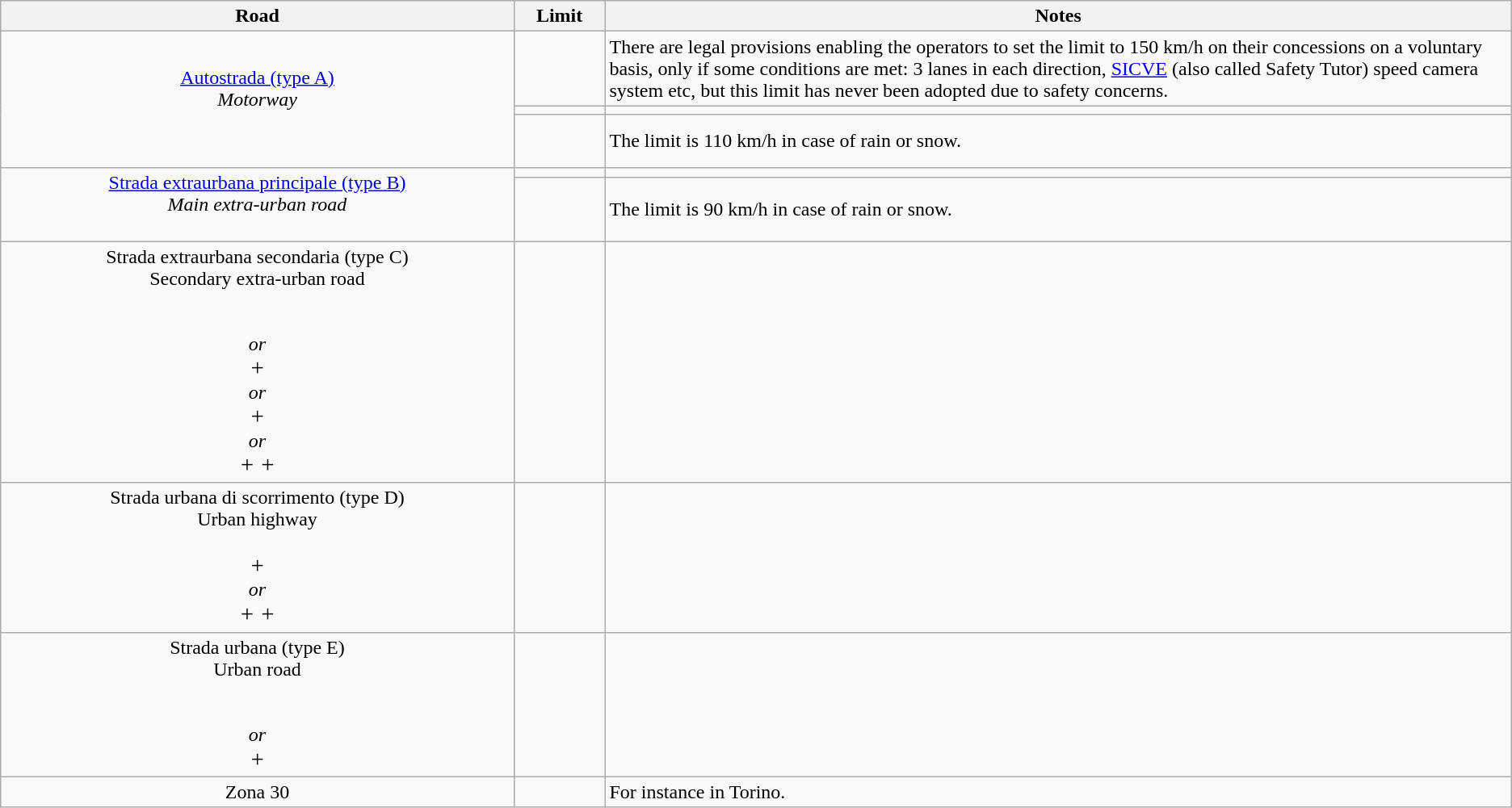<table class="wikitable">
<tr>
<th>Road</th>
<th>Limit</th>
<th width=60%>Notes</th>
</tr>
<tr>
<td rowspan=3 align=center><a href='#'>Autostrada (type A)</a><br><em>Motorway</em><br><br></td>
<td align=center></td>
<td>There are legal provisions enabling the operators to set the limit to 150 km/h on their concessions on a voluntary basis, only if some conditions are met: 3 lanes in each direction, <a href='#'>SICVE</a> (also called Safety Tutor) speed camera system etc, but this limit has never been adopted due to safety concerns.</td>
</tr>
<tr>
<td align=center></td>
<td></td>
</tr>
<tr>
<td align=center><br><br></td>
<td>The limit is 110 km/h in case of rain or snow.</td>
</tr>
<tr>
<td rowspan=2 align=center><a href='#'>Strada extraurbana principale (type B)</a><br><em>Main extra-urban road<br><br></td>
<td align=center></td>
<td></td>
</tr>
<tr>
<td align=center><br><br></td>
<td>The limit is 90 km/h in case of rain or snow.</td>
</tr>
<tr>
<td align=center>Strada extraurbana secondaria (type C)<br></em>Secondary extra-urban road<em><br><br><br>or<br> <big>+</big> <br>or<br> <big>+</big> <br>or<br> <big>+</big>  <big>+</big> <br></td>
<td align=center></td>
<td></td>
</tr>
<tr>
<td align=center>Strada urbana di scorrimento (type D)<br></em>Urban highway<em><br><br> <big>+</big> <br>or<br>  <big>+</big>  <big>+</big> <br></td>
<td align=center></td>
<td></td>
</tr>
<tr>
<td align=center>Strada urbana (type E)<br></em>Urban road<em><br><br><br> or<br> <big>+</big> <br></td>
<td align=center></td>
</tr>
<tr>
<td align=center>Zona 30 </td>
<td align=center></td>
<td>For instance in Torino.</td>
</tr>
</table>
